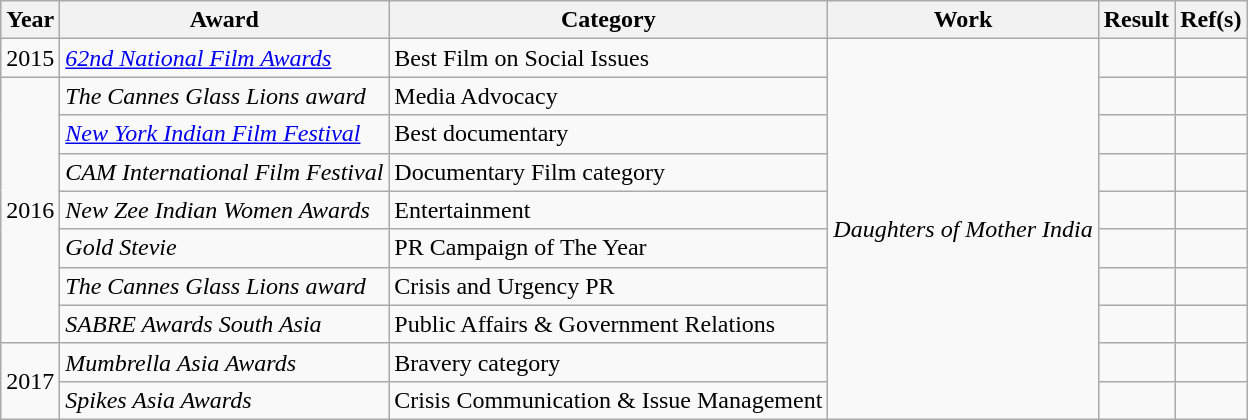<table class="wikitable">
<tr>
<th>Year</th>
<th>Award</th>
<th>Category</th>
<th>Work</th>
<th>Result</th>
<th>Ref(s)</th>
</tr>
<tr>
<td rowspan="1">2015</td>
<td><em><a href='#'>62nd National Film Awards</a></em></td>
<td>Best Film on Social Issues</td>
<td rowspan="11"><em>Daughters of Mother India</em></td>
<td></td>
<td></td>
</tr>
<tr>
<td rowspan="7">2016</td>
<td><em>The Cannes Glass Lions award</em></td>
<td>Media Advocacy</td>
<td></td>
<td></td>
</tr>
<tr>
<td><em><a href='#'>New York Indian Film Festival</a></em></td>
<td>Best documentary</td>
<td></td>
<td></td>
</tr>
<tr>
<td><em>CAM International Film Festival</em></td>
<td>Documentary Film category</td>
<td></td>
<td></td>
</tr>
<tr>
<td><em>New Zee Indian Women Awards</em></td>
<td>Entertainment</td>
<td></td>
<td></td>
</tr>
<tr>
<td><em>Gold Stevie</em></td>
<td>PR Campaign of The Year</td>
<td></td>
<td></td>
</tr>
<tr>
<td><em>The Cannes Glass Lions award</em></td>
<td>Crisis and Urgency PR</td>
<td></td>
<td></td>
</tr>
<tr>
<td><em>SABRE Awards South Asia</em></td>
<td>Public Affairs & Government Relations</td>
<td></td>
<td></td>
</tr>
<tr>
<td rowspan="3">2017</td>
<td><em>Mumbrella Asia Awards</em></td>
<td>Bravery category</td>
<td></td>
<td></td>
</tr>
<tr>
<td><em>Spikes Asia Awards</em></td>
<td>Crisis Communication & Issue Management</td>
<td></td>
<td></td>
</tr>
</table>
